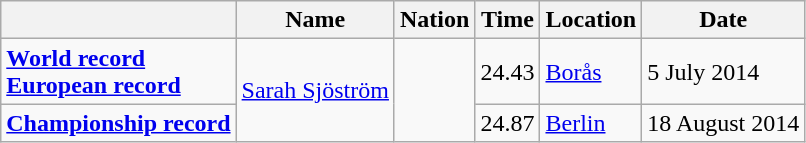<table class=wikitable>
<tr>
<th></th>
<th>Name</th>
<th>Nation</th>
<th>Time</th>
<th>Location</th>
<th>Date</th>
</tr>
<tr>
<td><strong><a href='#'>World record</a><br><a href='#'>European record</a></strong></td>
<td rowspan=2><a href='#'>Sarah Sjöström</a></td>
<td rowspan=2></td>
<td>24.43</td>
<td><a href='#'>Borås</a></td>
<td>5 July 2014</td>
</tr>
<tr>
<td><strong><a href='#'>Championship record</a></strong></td>
<td>24.87</td>
<td><a href='#'>Berlin</a></td>
<td>18 August 2014</td>
</tr>
</table>
